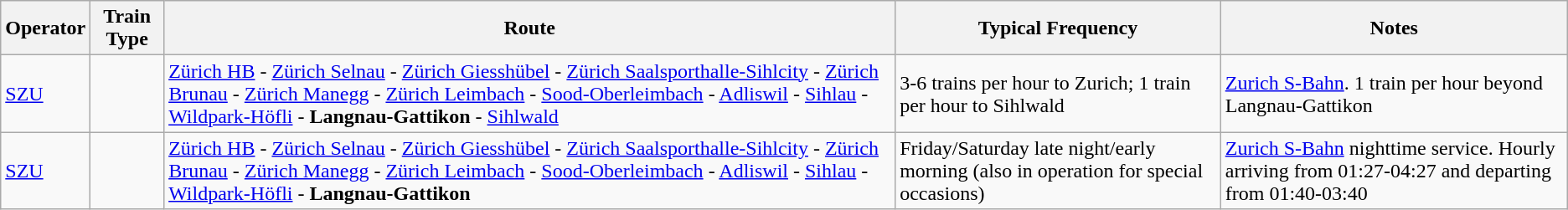<table class="wikitable vatop">
<tr>
<th>Operator</th>
<th>Train Type</th>
<th>Route</th>
<th>Typical Frequency</th>
<th>Notes</th>
</tr>
<tr>
<td><a href='#'>SZU</a></td>
<td></td>
<td><a href='#'>Zürich HB</a> - <a href='#'>Zürich Selnau</a> - <a href='#'>Zürich Giesshübel</a> - <a href='#'>Zürich Saalsporthalle-Sihlcity</a> - <a href='#'>Zürich Brunau</a> - <a href='#'>Zürich Manegg</a> - <a href='#'>Zürich Leimbach</a> - <a href='#'>Sood-Oberleimbach</a> - <a href='#'>Adliswil</a> - <a href='#'>Sihlau</a> - <a href='#'>Wildpark-Höfli</a> - <strong>Langnau-Gattikon</strong> - <a href='#'>Sihlwald</a></td>
<td>3-6 trains per hour to Zurich; 1 train per hour to Sihlwald</td>
<td Part of><a href='#'>Zurich S-Bahn</a>. 1 train per hour beyond Langnau-Gattikon</td>
</tr>
<tr>
<td><a href='#'>SZU</a></td>
<td></td>
<td><a href='#'>Zürich HB</a> - <a href='#'>Zürich Selnau</a> - <a href='#'>Zürich Giesshübel</a> - <a href='#'>Zürich Saalsporthalle-Sihlcity</a> - <a href='#'>Zürich Brunau</a> - <a href='#'>Zürich Manegg</a> - <a href='#'>Zürich Leimbach</a> - <a href='#'>Sood-Oberleimbach</a> - <a href='#'>Adliswil</a> - <a href='#'>Sihlau</a> - <a href='#'>Wildpark-Höfli</a> - <strong>Langnau-Gattikon</strong></td>
<td>Friday/Saturday late night/early morning  (also in operation for special occasions)</td>
<td><a href='#'>Zurich S-Bahn</a> nighttime service. Hourly arriving from 01:27-04:27 and departing from 01:40-03:40</td>
</tr>
</table>
